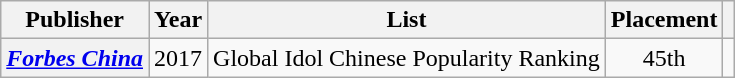<table class="wikitable plainrowheaders">
<tr>
<th>Publisher</th>
<th scope="col">Year</th>
<th>List</th>
<th>Placement</th>
<th scope="col" class="unsortable"></th>
</tr>
<tr>
<th scope="row"><em><a href='#'>Forbes China</a></em></th>
<td>2017</td>
<td>Global Idol Chinese Popularity Ranking</td>
<td style="text-align:center">45th</td>
<td style="text-align:center"></td>
</tr>
</table>
